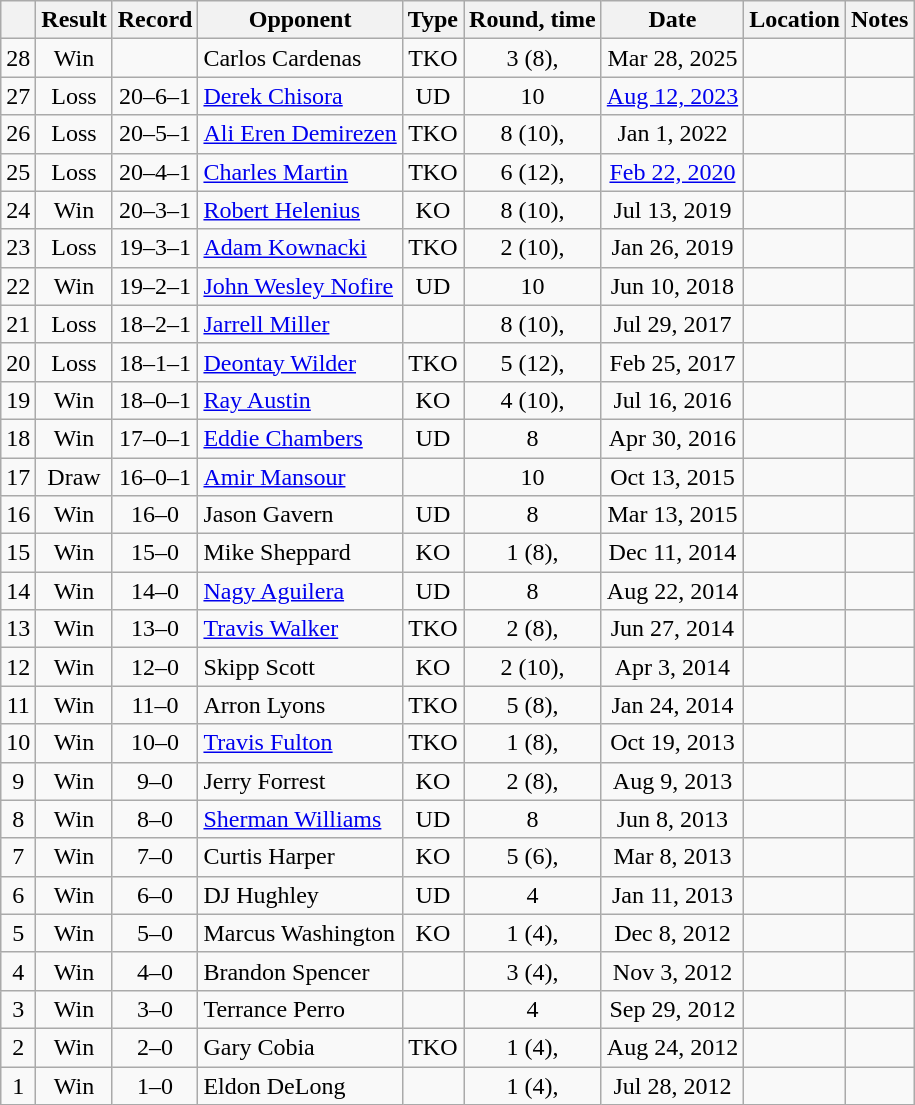<table class="wikitable" style="text-align:center">
<tr>
<th></th>
<th>Result</th>
<th>Record</th>
<th>Opponent</th>
<th>Type</th>
<th>Round, time</th>
<th>Date</th>
<th>Location</th>
<th>Notes</th>
</tr>
<tr>
<td>28</td>
<td>Win</td>
<td></td>
<td style="text-align:left;">Carlos Cardenas</td>
<td>TKO</td>
<td>3 (8), </td>
<td>Mar 28, 2025</td>
<td style="text-align:left;"></td>
<td></td>
</tr>
<tr>
<td>27</td>
<td>Loss</td>
<td>20–6–1</td>
<td style="text-align:left;"><a href='#'>Derek Chisora</a></td>
<td>UD</td>
<td>10</td>
<td><a href='#'>Aug 12, 2023</a></td>
<td style="text-align:left;"></td>
<td></td>
</tr>
<tr>
<td>26</td>
<td>Loss</td>
<td>20–5–1</td>
<td style="text-align:left;"><a href='#'>Ali Eren Demirezen</a></td>
<td>TKO</td>
<td>8 (10), </td>
<td>Jan 1, 2022</td>
<td style="text-align:left;"></td>
<td></td>
</tr>
<tr>
<td>25</td>
<td>Loss</td>
<td>20–4–1</td>
<td style="text-align:left;"><a href='#'>Charles Martin</a></td>
<td>TKO</td>
<td>6 (12), </td>
<td><a href='#'>Feb 22, 2020</a></td>
<td style="text-align:left;"></td>
<td></td>
</tr>
<tr>
<td>24</td>
<td>Win</td>
<td>20–3–1</td>
<td style="text-align:left;"><a href='#'>Robert Helenius</a></td>
<td>KO</td>
<td>8 (10), </td>
<td>Jul 13, 2019</td>
<td style="text-align:left;"></td>
<td></td>
</tr>
<tr>
<td>23</td>
<td>Loss</td>
<td>19–3–1</td>
<td style="text-align:left;"><a href='#'>Adam Kownacki</a></td>
<td>TKO</td>
<td>2 (10), </td>
<td>Jan 26, 2019</td>
<td style="text-align:left;"></td>
<td></td>
</tr>
<tr>
<td>22</td>
<td>Win</td>
<td>19–2–1</td>
<td style="text-align:left;"><a href='#'>John Wesley Nofire</a></td>
<td>UD</td>
<td>10</td>
<td>Jun 10, 2018</td>
<td style="text-align:left;"></td>
<td></td>
</tr>
<tr>
<td>21</td>
<td>Loss</td>
<td>18–2–1</td>
<td style="text-align:left;"><a href='#'>Jarrell Miller</a></td>
<td></td>
<td>8 (10), </td>
<td>Jul 29, 2017</td>
<td style="text-align:left;"></td>
<td></td>
</tr>
<tr>
<td>20</td>
<td>Loss</td>
<td>18–1–1</td>
<td style="text-align:left;"><a href='#'>Deontay Wilder</a></td>
<td>TKO</td>
<td>5 (12), </td>
<td>Feb 25, 2017</td>
<td style="text-align:left;"></td>
<td style="text-align:left;"></td>
</tr>
<tr>
<td>19</td>
<td>Win</td>
<td>18–0–1</td>
<td style="text-align:left;"><a href='#'>Ray Austin</a></td>
<td>KO</td>
<td>4 (10), </td>
<td>Jul 16, 2016</td>
<td style="text-align:left;"></td>
<td></td>
</tr>
<tr>
<td>18</td>
<td>Win</td>
<td>17–0–1</td>
<td style="text-align:left;"><a href='#'>Eddie Chambers</a></td>
<td>UD</td>
<td>8</td>
<td>Apr 30, 2016</td>
<td style="text-align:left;"></td>
<td></td>
</tr>
<tr>
<td>17</td>
<td>Draw</td>
<td>16–0–1</td>
<td style="text-align:left;"><a href='#'>Amir Mansour</a></td>
<td></td>
<td>10</td>
<td>Oct 13, 2015</td>
<td style="text-align:left;"></td>
<td></td>
</tr>
<tr>
<td>16</td>
<td>Win</td>
<td>16–0</td>
<td style="text-align:left;">Jason Gavern</td>
<td>UD</td>
<td>8</td>
<td>Mar 13, 2015</td>
<td style="text-align:left;"></td>
<td></td>
</tr>
<tr>
<td>15</td>
<td>Win</td>
<td>15–0</td>
<td style="text-align:left;">Mike Sheppard</td>
<td>KO</td>
<td>1 (8), </td>
<td>Dec 11, 2014</td>
<td style="text-align:left;"></td>
<td></td>
</tr>
<tr>
<td>14</td>
<td>Win</td>
<td>14–0</td>
<td style="text-align:left;"><a href='#'>Nagy Aguilera</a></td>
<td>UD</td>
<td>8</td>
<td>Aug 22, 2014</td>
<td style="text-align:left;"></td>
<td></td>
</tr>
<tr>
<td>13</td>
<td>Win</td>
<td>13–0</td>
<td style="text-align:left;"><a href='#'>Travis Walker</a></td>
<td>TKO</td>
<td>2 (8), </td>
<td>Jun 27, 2014</td>
<td style="text-align:left;"></td>
<td></td>
</tr>
<tr>
<td>12</td>
<td>Win</td>
<td>12–0</td>
<td style="text-align:left;">Skipp Scott</td>
<td>KO</td>
<td>2 (10), </td>
<td>Apr 3, 2014</td>
<td style="text-align:left;"></td>
<td></td>
</tr>
<tr>
<td>11</td>
<td>Win</td>
<td>11–0</td>
<td style="text-align:left;">Arron Lyons</td>
<td>TKO</td>
<td>5 (8), </td>
<td>Jan 24, 2014</td>
<td style="text-align:left;"></td>
<td></td>
</tr>
<tr>
<td>10</td>
<td>Win</td>
<td>10–0</td>
<td style="text-align:left;"><a href='#'>Travis Fulton</a></td>
<td>TKO</td>
<td>1 (8), </td>
<td>Oct 19, 2013</td>
<td style="text-align:left;"></td>
<td></td>
</tr>
<tr>
<td>9</td>
<td>Win</td>
<td>9–0</td>
<td style="text-align:left;">Jerry Forrest</td>
<td>KO</td>
<td>2 (8), </td>
<td>Aug 9, 2013</td>
<td style="text-align:left;"></td>
<td></td>
</tr>
<tr>
<td>8</td>
<td>Win</td>
<td>8–0</td>
<td style="text-align:left;"><a href='#'>Sherman Williams</a></td>
<td>UD</td>
<td>8</td>
<td>Jun 8, 2013</td>
<td style="text-align:left;"></td>
<td></td>
</tr>
<tr>
<td>7</td>
<td>Win</td>
<td>7–0</td>
<td style="text-align:left;">Curtis Harper</td>
<td>KO</td>
<td>5 (6), </td>
<td>Mar 8, 2013</td>
<td style="text-align:left;"></td>
<td></td>
</tr>
<tr>
<td>6</td>
<td>Win</td>
<td>6–0</td>
<td style="text-align:left;">DJ Hughley</td>
<td>UD</td>
<td>4</td>
<td>Jan 11, 2013</td>
<td style="text-align:left;"></td>
<td></td>
</tr>
<tr>
<td>5</td>
<td>Win</td>
<td>5–0</td>
<td style="text-align:left;">Marcus Washington</td>
<td>KO</td>
<td>1 (4), </td>
<td>Dec 8, 2012</td>
<td style="text-align:left;"></td>
<td></td>
</tr>
<tr>
<td>4</td>
<td>Win</td>
<td>4–0</td>
<td style="text-align:left;">Brandon Spencer</td>
<td></td>
<td>3 (4), </td>
<td>Nov 3, 2012</td>
<td style="text-align:left;"></td>
<td></td>
</tr>
<tr>
<td>3</td>
<td>Win</td>
<td>3–0</td>
<td style="text-align:left;">Terrance Perro</td>
<td></td>
<td>4</td>
<td>Sep 29, 2012</td>
<td style="text-align:left;"></td>
<td></td>
</tr>
<tr>
<td>2</td>
<td>Win</td>
<td>2–0</td>
<td style="text-align:left;">Gary Cobia</td>
<td>TKO</td>
<td>1 (4), </td>
<td>Aug 24, 2012</td>
<td style="text-align:left;"></td>
<td></td>
</tr>
<tr>
<td>1</td>
<td>Win</td>
<td>1–0</td>
<td style="text-align:left;">Eldon DeLong</td>
<td></td>
<td>1 (4), </td>
<td>Jul 28, 2012</td>
<td style="text-align:left;"></td>
<td></td>
</tr>
</table>
